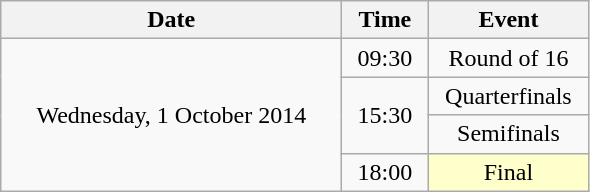<table class = "wikitable" style="text-align:center;">
<tr>
<th width=220>Date</th>
<th width=50>Time</th>
<th width=100>Event</th>
</tr>
<tr>
<td rowspan=4>Wednesday, 1 October 2014</td>
<td>09:30</td>
<td>Round of 16</td>
</tr>
<tr>
<td rowspan=2>15:30</td>
<td>Quarterfinals</td>
</tr>
<tr>
<td>Semifinals</td>
</tr>
<tr>
<td>18:00</td>
<td bgcolor=ffffcc>Final</td>
</tr>
</table>
